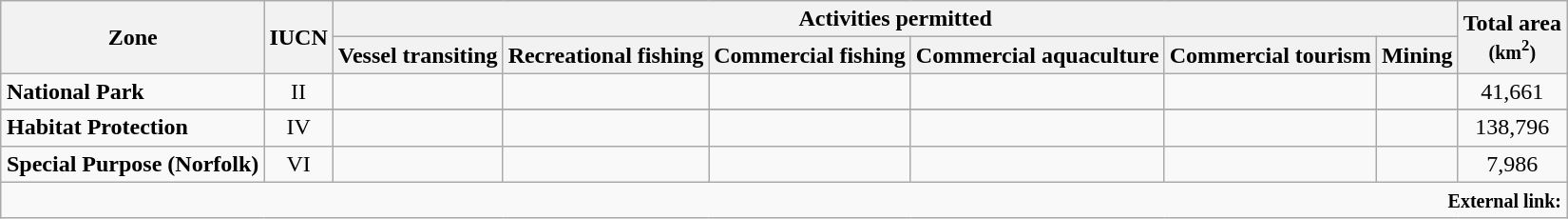<table class="wikitable" style="text-align:center; margin-left:auto; margin-right:auto; border:none;">
<tr>
<th rowspan=2>Zone</th>
<th rowspan=2>IUCN</th>
<th colspan=6>Activities permitted</th>
<th rowspan=2>Total area<br><small>(km<sup>2</sup>)</small></th>
</tr>
<tr>
<th>Vessel transiting</th>
<th>Recreational fishing</th>
<th>Commercial fishing</th>
<th>Commercial aquaculture</th>
<th>Commercial tourism</th>
<th>Mining</th>
</tr>
<tr>
<td style="text-align:left"><strong>National Park</strong></td>
<td>II</td>
<td></td>
<td></td>
<td></td>
<td></td>
<td></td>
<td></td>
<td>41,661</td>
</tr>
<tr>
</tr>
<tr>
<td style="text-align:left"><strong>Habitat Protection</strong></td>
<td>IV</td>
<td></td>
<td></td>
<td></td>
<td></td>
<td></td>
<td></td>
<td>138,796</td>
</tr>
<tr>
<td style="text-align:left"><strong>Special Purpose (Norfolk)</strong></td>
<td>VI</td>
<td></td>
<td></td>
<td></td>
<td></td>
<td></td>
<td></td>
<td>7,986</td>
</tr>
<tr>
<td style="text-align:right" colspan=99><small><strong>External link:</strong> </small></td>
</tr>
</table>
